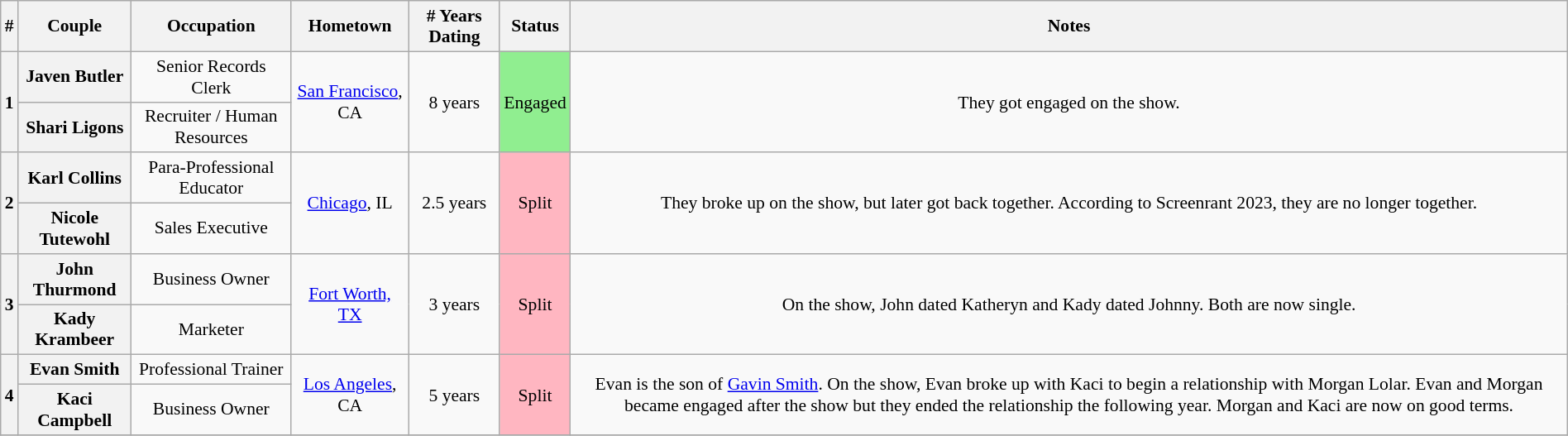<table class="wikitable plainrowheaders" style="text-align:center; font-size: 90%; width:100%;">
<tr>
<th scope="col">#</th>
<th scope="col">Couple</th>
<th scope="col">Occupation</th>
<th scope="col">Hometown</th>
<th scope="col"># Years Dating</th>
<th scope="col">Status</th>
<th scope="col">Notes</th>
</tr>
<tr>
<th scope="rowgroup" rowspan="2">1</th>
<th scope="row">Javen Butler</th>
<td>Senior Records Clerk</td>
<td rowspan="2"><a href='#'>San Francisco</a>, CA</td>
<td rowspan="2">8 years</td>
<td rowspan="2" style="background:lightgreen;">Engaged</td>
<td rowspan="2">They got engaged on the show.</td>
</tr>
<tr>
<th scope="row">Shari Ligons</th>
<td>Recruiter / Human Resources</td>
</tr>
<tr>
<th scope="rowgroup" rowspan="2">2</th>
<th scope="row">Karl Collins</th>
<td>Para-Professional Educator</td>
<td rowspan="2"><a href='#'>Chicago</a>, IL</td>
<td rowspan="2">2.5 years</td>
<td rowspan="2" style="background:lightpink;">Split</td>
<td rowspan="2">They broke up on the show, but later got back together. According to Screenrant 2023, they are no longer together.</td>
</tr>
<tr>
<th scope="row">Nicole Tutewohl</th>
<td>Sales Executive</td>
</tr>
<tr>
<th scope="rowgroup" rowspan="2">3</th>
<th scope="row">John Thurmond</th>
<td>Business Owner</td>
<td rowspan="2"><a href='#'>Fort Worth, TX</a></td>
<td rowspan="2">3 years</td>
<td rowspan="2" style="background:lightpink;">Split</td>
<td rowspan="2">On the show, John dated Katheryn and Kady dated Johnny. Both are now single.</td>
</tr>
<tr>
<th scope="row">Kady Krambeer</th>
<td>Marketer</td>
</tr>
<tr>
<th scope="rowgroup" rowspan="2">4</th>
<th scope="row">Evan Smith</th>
<td>Professional Trainer</td>
<td rowspan="2"><a href='#'>Los Angeles</a>, CA</td>
<td rowspan="2">5 years</td>
<td rowspan="2" style="background:lightpink;">Split</td>
<td rowspan="2">Evan is the son of <a href='#'>Gavin Smith</a>.  On the show, Evan broke up with Kaci to begin a relationship with Morgan Lolar. Evan and Morgan became engaged after the show but they ended the relationship the following year. Morgan and Kaci are now on good terms.</td>
</tr>
<tr>
<th scope="row">Kaci Campbell</th>
<td>Business Owner</td>
</tr>
<tr>
</tr>
</table>
